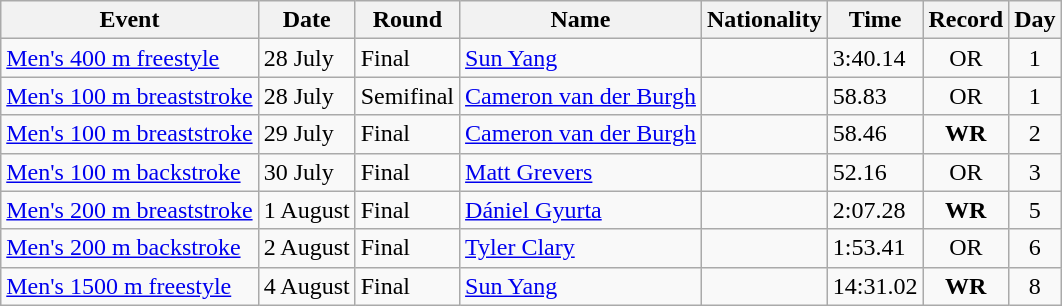<table class="wikitable sortable">
<tr>
<th>Event</th>
<th>Date</th>
<th>Round</th>
<th>Name</th>
<th>Nationality</th>
<th>Time</th>
<th>Record</th>
<th>Day</th>
</tr>
<tr>
<td><a href='#'>Men's 400 m freestyle</a></td>
<td>28 July</td>
<td>Final</td>
<td><a href='#'>Sun Yang</a></td>
<td align=left></td>
<td>3:40.14</td>
<td align=center>OR</td>
<td align=center>1</td>
</tr>
<tr>
<td><a href='#'>Men's 100 m breaststroke</a></td>
<td>28 July</td>
<td>Semifinal</td>
<td><a href='#'>Cameron van der Burgh</a></td>
<td align=left></td>
<td>58.83</td>
<td align=center>OR</td>
<td align=center>1</td>
</tr>
<tr>
<td><a href='#'>Men's 100 m breaststroke</a></td>
<td>29 July</td>
<td>Final</td>
<td><a href='#'>Cameron van der Burgh</a></td>
<td align=left></td>
<td>58.46</td>
<td align=center><strong>WR</strong></td>
<td align=center>2</td>
</tr>
<tr>
<td><a href='#'>Men's 100 m backstroke</a></td>
<td>30 July</td>
<td>Final</td>
<td><a href='#'>Matt Grevers</a></td>
<td align=left></td>
<td>52.16</td>
<td align=center>OR</td>
<td align=center>3</td>
</tr>
<tr>
<td><a href='#'>Men's 200 m breaststroke</a></td>
<td>1 August</td>
<td>Final</td>
<td><a href='#'>Dániel Gyurta</a></td>
<td align=left></td>
<td>2:07.28</td>
<td align=center><strong>WR</strong></td>
<td align=center>5</td>
</tr>
<tr>
<td><a href='#'>Men's 200 m backstroke</a></td>
<td>2 August</td>
<td>Final</td>
<td><a href='#'>Tyler Clary</a></td>
<td align=left></td>
<td>1:53.41</td>
<td align=center>OR</td>
<td align=center>6</td>
</tr>
<tr>
<td><a href='#'>Men's 1500 m freestyle</a></td>
<td>4 August</td>
<td>Final</td>
<td><a href='#'>Sun Yang</a></td>
<td align=left></td>
<td>14:31.02</td>
<td align=center><strong>WR</strong></td>
<td align=center>8</td>
</tr>
</table>
